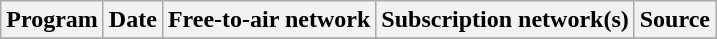<table class="wikitable plainrowheaders sortable" style="text-align:left">
<tr>
<th scope="col">Program</th>
<th scope="col">Date</th>
<th scope="col">Free-to-air network</th>
<th scope="col">Subscription network(s)</th>
<th scope="col" class="unsortable">Source</th>
</tr>
<tr>
</tr>
</table>
